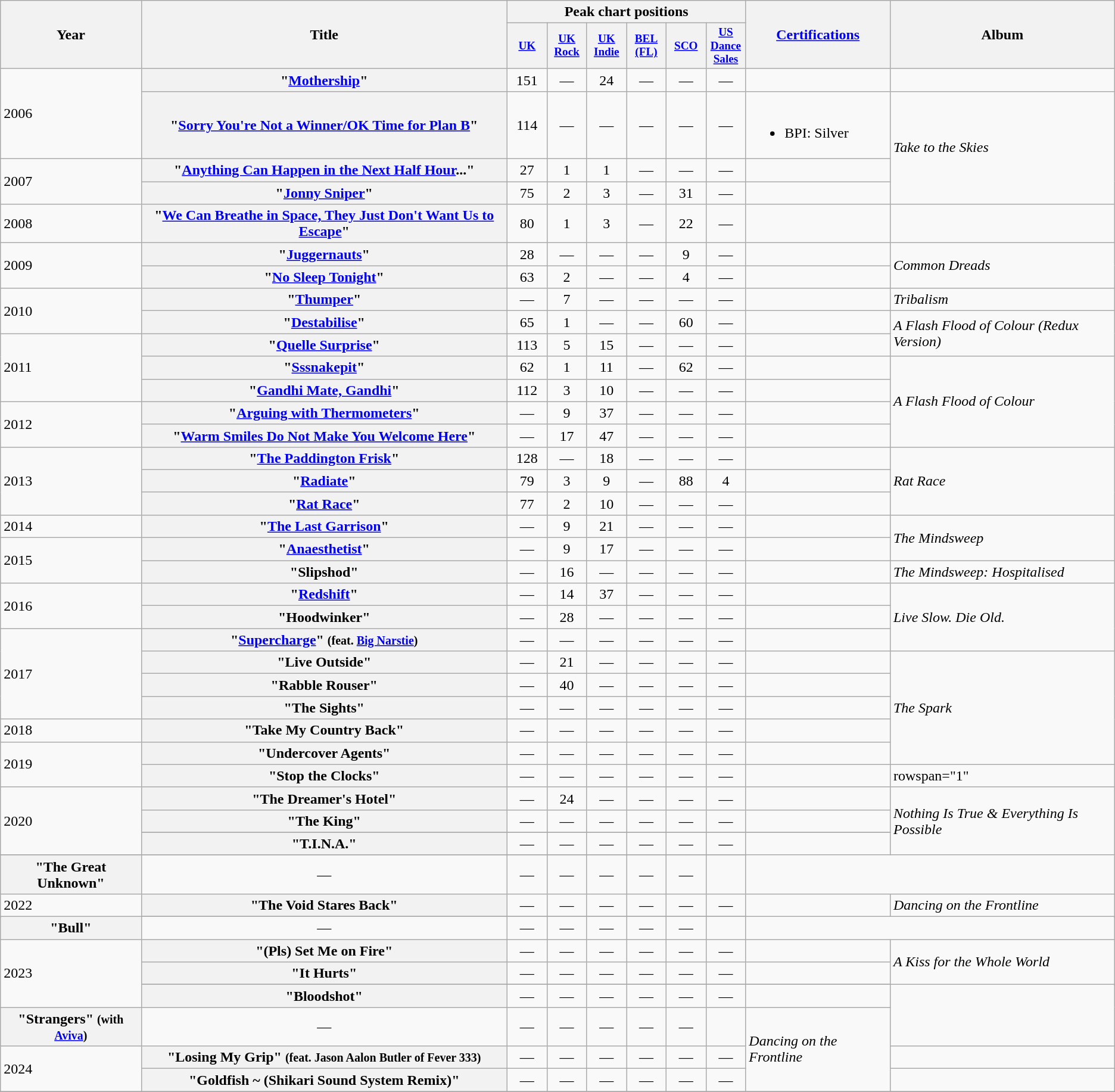<table class="wikitable plainrowheaders" style="text-align:left;">
<tr>
<th scope="col" rowspan="2">Year</th>
<th scope="col" rowspan="2">Title</th>
<th scope="col" colspan="6">Peak chart positions</th>
<th scope="col" rowspan="2"><a href='#'>Certifications</a></th>
<th scope="col" rowspan="2">Album</th>
</tr>
<tr>
<th scope="col" style="width:3em;font-size:80%;"><a href='#'>UK</a><br></th>
<th scope="col" style="width:3em;font-size:80%;"><a href='#'>UK<br>Rock</a><br></th>
<th scope="col" style="width:3em;font-size:80%;"><a href='#'>UK<br>Indie</a><br></th>
<th scope="col" style="width:3em;font-size:80%;"><a href='#'>BEL<br>(FL)</a><br></th>
<th scope="col" style="width:3em;font-size:80%;"><a href='#'>SCO</a></th>
<th scope="col" style="width:3em;font-size:80%;"><a href='#'>US<br>Dance<br>Sales</a><br></th>
</tr>
<tr>
<td rowspan="2">2006</td>
<th scope="row">"<a href='#'>Mothership</a>"</th>
<td style="text-align:center;">151</td>
<td style="text-align:center;">—</td>
<td style="text-align:center;">24</td>
<td style="text-align:center;">—</td>
<td style="text-align:center;">—</td>
<td style="text-align:center;">—</td>
<td></td>
<td></td>
</tr>
<tr>
<th scope="row">"<a href='#'>Sorry You're Not a Winner/OK Time for Plan B</a>"</th>
<td style="text-align:center;">114</td>
<td style="text-align:center;">—</td>
<td style="text-align:center;">—</td>
<td style="text-align:center;">—</td>
<td style="text-align:center;">—</td>
<td style="text-align:center;">—</td>
<td><br><ul><li>BPI: Silver</li></ul></td>
<td rowspan="3"><em>Take to the Skies</em></td>
</tr>
<tr>
<td rowspan="2">2007</td>
<th scope="row">"<a href='#'>Anything Can Happen in the Next Half Hour</a>..."</th>
<td style="text-align:center;">27</td>
<td style="text-align:center;">1</td>
<td style="text-align:center;">1</td>
<td style="text-align:center;">—</td>
<td style="text-align:center;">—</td>
<td style="text-align:center;">—</td>
<td></td>
</tr>
<tr>
<th scope="row">"<a href='#'>Jonny Sniper</a>"</th>
<td style="text-align:center;">75</td>
<td style="text-align:center;">2</td>
<td style="text-align:center;">3</td>
<td style="text-align:center;">—</td>
<td style="text-align:center;">31</td>
<td style="text-align:center;">—</td>
<td></td>
</tr>
<tr>
<td>2008</td>
<th scope="row">"<a href='#'>We Can Breathe in Space, They Just Don't Want Us to Escape</a>"</th>
<td style="text-align:center;">80</td>
<td style="text-align:center;">1</td>
<td style="text-align:center;">3</td>
<td style="text-align:center;">—</td>
<td style="text-align:center;">22</td>
<td style="text-align:center;">—</td>
<td></td>
<td></td>
</tr>
<tr>
<td rowspan="2">2009</td>
<th scope="row">"<a href='#'>Juggernauts</a>"</th>
<td style="text-align:center;">28</td>
<td style="text-align:center;">—</td>
<td style="text-align:center;">—</td>
<td style="text-align:center;">—</td>
<td style="text-align:center;">9</td>
<td style="text-align:center;">—</td>
<td></td>
<td rowspan="2"><em>Common Dreads</em></td>
</tr>
<tr>
<th scope="row">"<a href='#'>No Sleep Tonight</a>"</th>
<td style="text-align:center;">63</td>
<td style="text-align:center;">2</td>
<td style="text-align:center;">—</td>
<td style="text-align:center;">—</td>
<td style="text-align:center;">4</td>
<td style="text-align:center;">—</td>
<td></td>
</tr>
<tr>
<td rowspan="2">2010</td>
<th scope="row">"<a href='#'>Thumper</a>"</th>
<td style="text-align:center;">—</td>
<td style="text-align:center;">7</td>
<td style="text-align:center;">—</td>
<td style="text-align:center;">—</td>
<td style="text-align:center;">—</td>
<td style="text-align:center;">—</td>
<td></td>
<td><em>Tribalism</em></td>
</tr>
<tr>
<th scope="row">"<a href='#'>Destabilise</a>"</th>
<td style="text-align:center;">65</td>
<td style="text-align:center;">1</td>
<td style="text-align:center;">—</td>
<td style="text-align:center;">—</td>
<td style="text-align:center;">60</td>
<td style="text-align:center;">—</td>
<td></td>
<td rowspan="2"><em>A Flash Flood of Colour (Redux Version)</em></td>
</tr>
<tr>
<td rowspan="3">2011</td>
<th scope="row">"<a href='#'>Quelle Surprise</a>"</th>
<td style="text-align:center;">113</td>
<td style="text-align:center;">5</td>
<td style="text-align:center;">15</td>
<td style="text-align:center;">—</td>
<td style="text-align:center;">—</td>
<td style="text-align:center;">—</td>
<td></td>
</tr>
<tr>
<th scope="row">"<a href='#'>Sssnakepit</a>"</th>
<td style="text-align:center;">62</td>
<td style="text-align:center;">1</td>
<td style="text-align:center;">11</td>
<td style="text-align:center;">—</td>
<td style="text-align:center;">62</td>
<td style="text-align:center;">—</td>
<td></td>
<td rowspan="4"><em>A Flash Flood of Colour</em></td>
</tr>
<tr>
<th scope="row">"<a href='#'>Gandhi Mate, Gandhi</a>"</th>
<td style="text-align:center;">112</td>
<td style="text-align:center;">3</td>
<td style="text-align:center;">10</td>
<td style="text-align:center;">—</td>
<td style="text-align:center;">—</td>
<td style="text-align:center;">—</td>
<td></td>
</tr>
<tr>
<td rowspan="2">2012</td>
<th scope="row">"<a href='#'>Arguing with Thermometers</a>"</th>
<td style="text-align:center;">—</td>
<td style="text-align:center;">9</td>
<td style="text-align:center;">37</td>
<td style="text-align:center;">—</td>
<td style="text-align:center;">—</td>
<td style="text-align:center;">—</td>
<td></td>
</tr>
<tr>
<th scope="row">"<a href='#'>Warm Smiles Do Not Make You Welcome Here</a>"</th>
<td style="text-align:center;">—</td>
<td style="text-align:center;">17</td>
<td style="text-align:center;">47</td>
<td style="text-align:center;">—</td>
<td style="text-align:center;">—</td>
<td style="text-align:center;">—</td>
<td></td>
</tr>
<tr>
<td rowspan="3">2013</td>
<th scope="row">"<a href='#'>The Paddington Frisk</a>"</th>
<td style="text-align:center;">128</td>
<td style="text-align:center;">—</td>
<td style="text-align:center;">18</td>
<td style="text-align:center;">—</td>
<td style="text-align:center;">—</td>
<td style="text-align:center;">—</td>
<td></td>
<td rowspan="3"><em>Rat Race</em></td>
</tr>
<tr>
<th scope="row">"<a href='#'>Radiate</a>"</th>
<td style="text-align:center;">79</td>
<td style="text-align:center;">3</td>
<td style="text-align:center;">9</td>
<td style="text-align:center;">—</td>
<td style="text-align:center;">88</td>
<td style="text-align:center;">4</td>
<td></td>
</tr>
<tr>
<th scope="row">"<a href='#'>Rat Race</a>"</th>
<td style="text-align:center;">77</td>
<td style="text-align:center;">2</td>
<td style="text-align:center;">10</td>
<td style="text-align:center;">—</td>
<td style="text-align:center;">—</td>
<td style="text-align:center;">—</td>
<td></td>
</tr>
<tr>
<td>2014</td>
<th scope="row">"<a href='#'>The Last Garrison</a>"</th>
<td style="text-align:center;">—</td>
<td style="text-align:center;">9</td>
<td style="text-align:center;">21</td>
<td style="text-align:center;">—</td>
<td style="text-align:center;">—</td>
<td style="text-align:center;">—</td>
<td></td>
<td rowspan="2"><em>The Mindsweep</em></td>
</tr>
<tr>
<td rowspan="2">2015</td>
<th scope="row">"<a href='#'>Anaesthetist</a>"</th>
<td style="text-align:center;">—</td>
<td style="text-align:center;">9</td>
<td style="text-align:center;">17</td>
<td style="text-align:center;">—</td>
<td style="text-align:center;">—</td>
<td style="text-align:center;">—</td>
<td></td>
</tr>
<tr>
<th scope="row">"Slipshod"</th>
<td style="text-align:center;">—</td>
<td style="text-align:center;">16</td>
<td style="text-align:center;">—</td>
<td style="text-align:center;">—</td>
<td style="text-align:center;">—</td>
<td style="text-align:center;">—</td>
<td></td>
<td><em>The Mindsweep: Hospitalised</em></td>
</tr>
<tr>
<td rowspan="2">2016</td>
<th scope="row">"<a href='#'>Redshift</a>"</th>
<td style="text-align:center;">—</td>
<td style="text-align:center;">14</td>
<td style="text-align:center;">37</td>
<td style="text-align:center;">—</td>
<td style="text-align:center;">—</td>
<td style="text-align:center;">—</td>
<td></td>
<td rowspan="3"><em>Live Slow. Die Old.</em></td>
</tr>
<tr>
<th scope="row">"Hoodwinker"</th>
<td style="text-align:center;">—</td>
<td style="text-align:center;">28</td>
<td style="text-align:center;">—</td>
<td style="text-align:center;">—</td>
<td style="text-align:center;">—</td>
<td style="text-align:center;">—</td>
<td></td>
</tr>
<tr>
<td rowspan="4">2017</td>
<th scope="row">"<a href='#'>Supercharge</a>" <small>(feat. <a href='#'>Big Narstie</a>)</small></th>
<td style="text-align:center;">—</td>
<td style="text-align:center;">—</td>
<td style="text-align:center;">—</td>
<td style="text-align:center;">—</td>
<td style="text-align:center;">—</td>
<td style="text-align:center;">—</td>
<td></td>
</tr>
<tr>
<th scope="row">"Live Outside"</th>
<td style="text-align:center;">—</td>
<td style="text-align:center;">21</td>
<td style="text-align:center;">—</td>
<td style="text-align:center;">—</td>
<td style="text-align:center;">—</td>
<td style="text-align:center;">—</td>
<td></td>
<td rowspan="5"><em>The Spark</em></td>
</tr>
<tr>
<th scope="row">"Rabble Rouser"</th>
<td style="text-align:center;">—</td>
<td style="text-align:center;">40</td>
<td style="text-align:center;">—</td>
<td style="text-align:center;">—</td>
<td style="text-align:center;">—</td>
<td style="text-align:center;">—</td>
<td></td>
</tr>
<tr>
<th scope="row">"The Sights"</th>
<td style="text-align:center;">—</td>
<td style="text-align:center;">—</td>
<td style="text-align:center;">—</td>
<td style="text-align:center;">—</td>
<td style="text-align:center;">—</td>
<td style="text-align:center;">—</td>
<td></td>
</tr>
<tr>
<td rowspan="1">2018</td>
<th scope="row">"Take My Country Back"</th>
<td style="text-align:center;">—</td>
<td style="text-align:center;">—</td>
<td style="text-align:center;">—</td>
<td style="text-align:center;">—</td>
<td style="text-align:center;">—</td>
<td style="text-align:center;">—</td>
<td></td>
</tr>
<tr>
<td rowspan="2">2019</td>
<th scope="row">"Undercover Agents"</th>
<td style="text-align:center;">—</td>
<td style="text-align:center;">—</td>
<td style="text-align:center;">—</td>
<td style="text-align:center;">—</td>
<td style="text-align:center;">—</td>
<td style="text-align:center;">—</td>
<td></td>
</tr>
<tr>
<th scope="row">"Stop the Clocks"</th>
<td style="text-align:center;">—</td>
<td style="text-align:center;">—</td>
<td style="text-align:center;">—</td>
<td style="text-align:center;">—</td>
<td style="text-align:center;">—</td>
<td style="text-align:center;">—</td>
<td></td>
<td>rowspan="1" </td>
</tr>
<tr>
<td rowspan="4">2020</td>
<th scope="row">"The Dreamer's Hotel"</th>
<td style="text-align:center;">—</td>
<td style="text-align:center;">24</td>
<td style="text-align:center;">—</td>
<td style="text-align:center;">—</td>
<td style="text-align:center;">—</td>
<td style="text-align:center;">—</td>
<td></td>
<td rowspan="4"><em>Nothing Is True & Everything Is Possible</em></td>
</tr>
<tr>
<th scope="row">"The King"</th>
<td style="text-align:center;">—</td>
<td style="text-align:center;">—</td>
<td style="text-align:center;">—</td>
<td style="text-align:center;">—</td>
<td style="text-align:center;">—</td>
<td style="text-align:center;">—</td>
<td></td>
</tr>
<tr>
</tr>
<tr>
<th scope="row">"T.I.N.A."</th>
<td style="text-align:center;">—</td>
<td style="text-align:center;">—</td>
<td style="text-align:center;">—</td>
<td style="text-align:center;">—</td>
<td style="text-align:center;">—</td>
<td style="text-align:center;">—</td>
<td></td>
</tr>
<tr>
</tr>
<tr>
<th scope="row">"The Great Unknown"</th>
<td style="text-align:center;">—</td>
<td style="text-align:center;">—</td>
<td style="text-align:center;">—</td>
<td style="text-align:center;">—</td>
<td style="text-align:center;">—</td>
<td style="text-align:center;">—</td>
<td></td>
</tr>
<tr>
<td rowspan="2">2022</td>
<th scope="row">"The Void Stares Back" <br></th>
<td style="text-align:center;">—</td>
<td style="text-align:center;">—</td>
<td style="text-align:center;">—</td>
<td style="text-align:center;">—</td>
<td style="text-align:center;">—</td>
<td style="text-align:center;">—</td>
<td></td>
<td rowspan="2"><em>Dancing on the Frontline</em></td>
</tr>
<tr>
</tr>
<tr>
<th scope="row">"Bull" <br></th>
<td style="text-align:center;">—</td>
<td style="text-align:center;">—</td>
<td style="text-align:center;">—</td>
<td style="text-align:center;">—</td>
<td style="text-align:center;">—</td>
<td style="text-align:center;">—</td>
<td></td>
</tr>
<tr>
<td rowspan="4">2023</td>
<th scope="row">"(Pls) Set Me on Fire"</th>
<td style="text-align:center;">—</td>
<td style="text-align:center;">—</td>
<td style="text-align:center;">—</td>
<td style="text-align:center;">—</td>
<td style="text-align:center;">—</td>
<td style="text-align:center;">—</td>
<td></td>
<td rowspan="3"><em>A Kiss for the Whole World</em></td>
</tr>
<tr>
<th scope="row">"It Hurts"</th>
<td style="text-align:center;">—</td>
<td style="text-align:center;">—</td>
<td style="text-align:center;">—</td>
<td style="text-align:center;">—</td>
<td style="text-align:center;">—</td>
<td style="text-align:center;">—</td>
<td></td>
</tr>
<tr>
</tr>
<tr>
<th scope="row">"Bloodshot"</th>
<td style="text-align:center;">—</td>
<td style="text-align:center;">—</td>
<td style="text-align:center;">—</td>
<td style="text-align:center;">—</td>
<td style="text-align:center;">—</td>
<td style="text-align:center;">—</td>
<td></td>
</tr>
<tr>
<th scope="row">"Strangers" <small>(with <a href='#'>Aviva</a>)</small></th>
<td style="text-align:center;">—</td>
<td style="text-align:center;">—</td>
<td style="text-align:center;">—</td>
<td style="text-align:center;">—</td>
<td style="text-align:center;">—</td>
<td style="text-align:center;">—</td>
<td></td>
<td rowspan="3"><em>Dancing on the Frontline</em></td>
</tr>
<tr>
<td rowspan="2">2024</td>
<th scope="row">"Losing My Grip" <small>(feat. Jason Aalon Butler of Fever 333)</small></th>
<td style="text-align:center;">—</td>
<td style="text-align:center;">—</td>
<td style="text-align:center;">—</td>
<td style="text-align:center;">—</td>
<td style="text-align:center;">—</td>
<td style="text-align:center;">—</td>
<td></td>
</tr>
<tr>
<th scope="row">"Goldfish ~ (Shikari Sound System Remix)"</th>
<td style="text-align:center;">—</td>
<td style="text-align:center;">—</td>
<td style="text-align:center;">—</td>
<td style="text-align:center;">—</td>
<td style="text-align:center;">—</td>
<td style="text-align:center;">—</td>
<td></td>
</tr>
<tr>
</tr>
</table>
